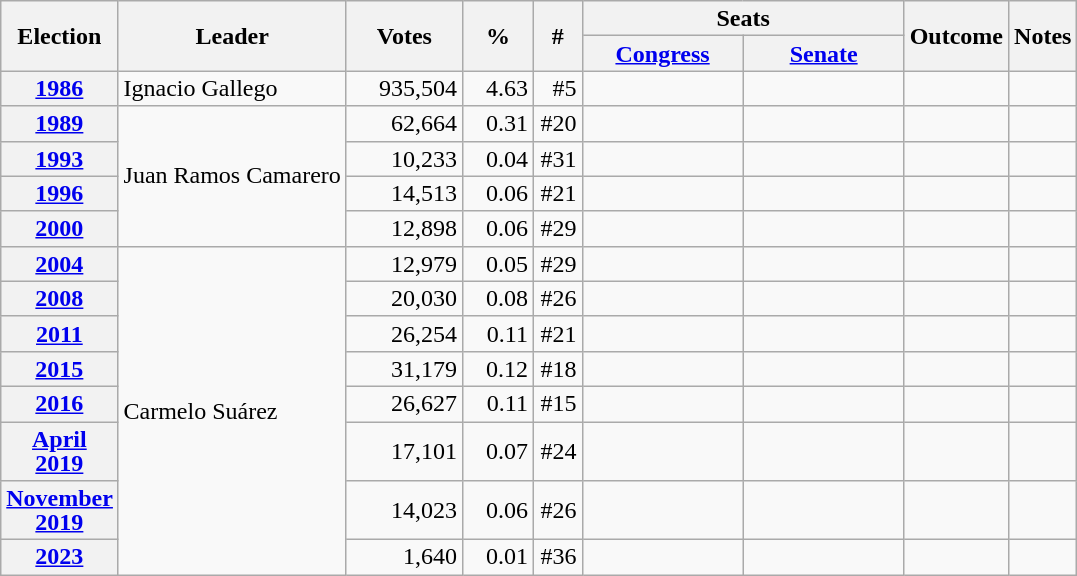<table class="wikitable" style="text-align:right; font-size:100%; line-height:16px;">
<tr>
<th rowspan="2" width="65">Election</th>
<th rowspan="2">Leader</th>
<th rowspan="2" width="70">Votes</th>
<th rowspan="2" width="40">%</th>
<th rowspan="2" width="25">#</th>
<th colspan="2">Seats</th>
<th rowspan="2">Outcome</th>
<th rowspan="2">Notes</th>
</tr>
<tr>
<th width="100"><a href='#'>Congress</a></th>
<th width="100"><a href='#'>Senate</a></th>
</tr>
<tr>
<th><a href='#'>1986</a></th>
<td align="left">Ignacio Gallego</td>
<td>935,504</td>
<td>4.63</td>
<td>#5</td>
<td></td>
<td></td>
<td></td>
<td align="left"></td>
</tr>
<tr>
<th><a href='#'>1989</a></th>
<td align="left" rowspan="4">Juan Ramos Camarero</td>
<td>62,664</td>
<td>0.31</td>
<td>#20</td>
<td></td>
<td></td>
<td></td>
<td align="left"></td>
</tr>
<tr>
<th><a href='#'>1993</a></th>
<td>10,233</td>
<td>0.04</td>
<td>#31</td>
<td></td>
<td></td>
<td></td>
<td align="left"></td>
</tr>
<tr>
<th><a href='#'>1996</a></th>
<td>14,513</td>
<td>0.06</td>
<td>#21</td>
<td></td>
<td></td>
<td></td>
<td align="left"></td>
</tr>
<tr>
<th><a href='#'>2000</a></th>
<td>12,898</td>
<td>0.06</td>
<td>#29</td>
<td></td>
<td></td>
<td></td>
<td align="left"></td>
</tr>
<tr>
<th><a href='#'>2004</a></th>
<td rowspan="8" align="left">Carmelo Suárez</td>
<td>12,979</td>
<td>0.05</td>
<td>#29</td>
<td></td>
<td></td>
<td></td>
<td align="left"></td>
</tr>
<tr>
<th><a href='#'>2008</a></th>
<td>20,030</td>
<td>0.08</td>
<td>#26</td>
<td></td>
<td></td>
<td></td>
<td align="left"></td>
</tr>
<tr>
<th><a href='#'>2011</a></th>
<td>26,254</td>
<td>0.11</td>
<td>#21</td>
<td></td>
<td></td>
<td></td>
<td align="left"></td>
</tr>
<tr>
<th><a href='#'>2015</a></th>
<td>31,179</td>
<td>0.12</td>
<td>#18</td>
<td></td>
<td></td>
<td></td>
<td align="left"></td>
</tr>
<tr>
<th><a href='#'>2016</a></th>
<td>26,627</td>
<td>0.11</td>
<td>#15</td>
<td></td>
<td></td>
<td></td>
<td align="left"></td>
</tr>
<tr>
<th><a href='#'>April 2019</a></th>
<td>17,101</td>
<td>0.07</td>
<td>#24</td>
<td></td>
<td></td>
<td></td>
<td></td>
</tr>
<tr>
<th><a href='#'>November 2019</a></th>
<td>14,023</td>
<td>0.06</td>
<td>#26</td>
<td></td>
<td></td>
<td></td>
<td></td>
</tr>
<tr>
<th><a href='#'>2023</a></th>
<td>1,640</td>
<td>0.01</td>
<td>#36</td>
<td></td>
<td></td>
<td></td>
<td></td>
</tr>
</table>
